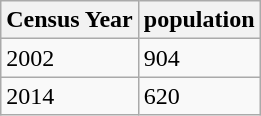<table class="wikitable">
<tr>
<th>Census Year</th>
<th>population</th>
</tr>
<tr>
<td>2002</td>
<td>904</td>
</tr>
<tr>
<td>2014</td>
<td>620 </td>
</tr>
</table>
